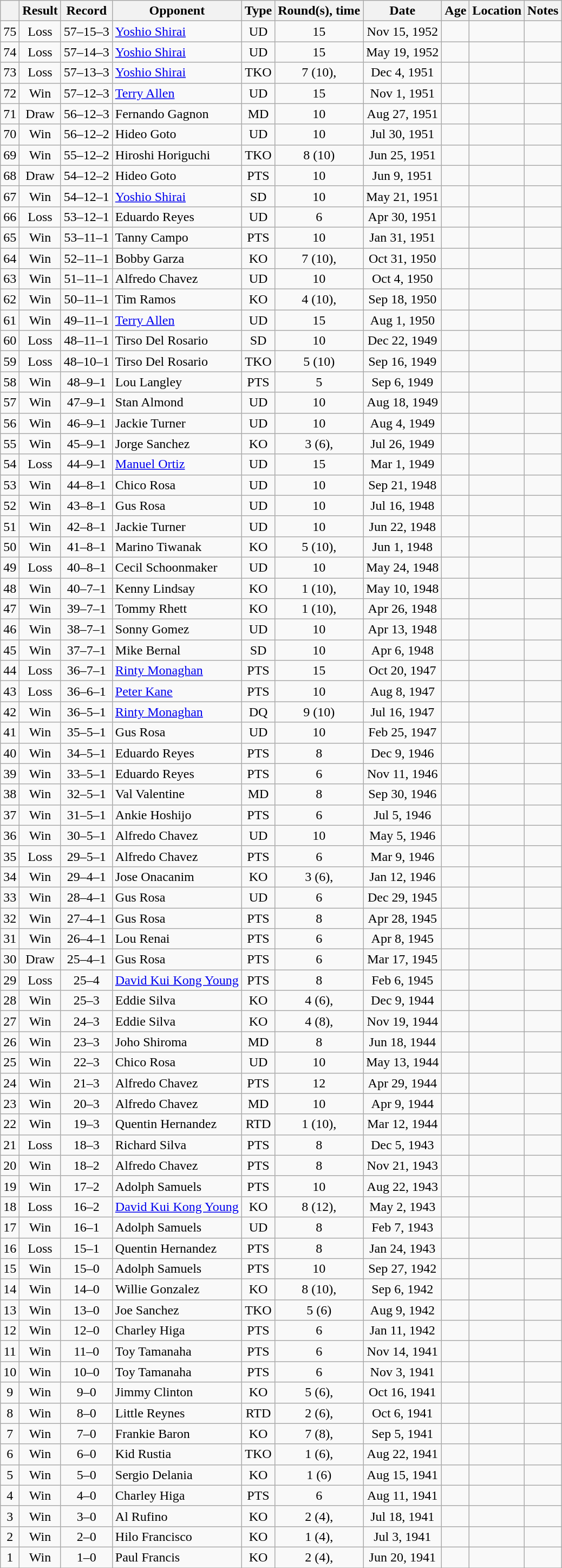<table class="wikitable" style="text-align:center">
<tr>
<th></th>
<th>Result</th>
<th>Record</th>
<th>Opponent</th>
<th>Type</th>
<th>Round(s), time</th>
<th>Date</th>
<th>Age</th>
<th>Location</th>
<th>Notes</th>
</tr>
<tr>
<td>75</td>
<td>Loss</td>
<td>57–15–3</td>
<td align=left><a href='#'>Yoshio Shirai</a></td>
<td>UD</td>
<td>15</td>
<td>Nov 15, 1952</td>
<td style="text-align:left;"></td>
<td style="text-align:left;"></td>
<td style="text-align:left;"></td>
</tr>
<tr>
<td>74</td>
<td>Loss</td>
<td>57–14–3</td>
<td align=left><a href='#'>Yoshio Shirai</a></td>
<td>UD</td>
<td>15</td>
<td>May 19, 1952</td>
<td style="text-align:left;"></td>
<td style="text-align:left;"></td>
<td style="text-align:left;"></td>
</tr>
<tr>
<td>73</td>
<td>Loss</td>
<td>57–13–3</td>
<td align=left><a href='#'>Yoshio Shirai</a></td>
<td>TKO</td>
<td>7 (10), </td>
<td>Dec 4, 1951</td>
<td style="text-align:left;"></td>
<td style="text-align:left;"></td>
<td></td>
</tr>
<tr>
<td>72</td>
<td>Win</td>
<td>57–12–3</td>
<td align=left><a href='#'>Terry Allen</a></td>
<td>UD</td>
<td>15</td>
<td>Nov 1, 1951</td>
<td style="text-align:left;"></td>
<td style="text-align:left;"></td>
<td style="text-align:left;"></td>
</tr>
<tr>
<td>71</td>
<td>Draw</td>
<td>56–12–3</td>
<td align=left>Fernando Gagnon</td>
<td>MD</td>
<td>10</td>
<td>Aug 27, 1951</td>
<td style="text-align:left;"></td>
<td style="text-align:left;"></td>
<td></td>
</tr>
<tr>
<td>70</td>
<td>Win</td>
<td>56–12–2</td>
<td align=left>Hideo Goto</td>
<td>UD</td>
<td>10</td>
<td>Jul 30, 1951</td>
<td style="text-align:left;"></td>
<td style="text-align:left;"></td>
<td></td>
</tr>
<tr>
<td>69</td>
<td>Win</td>
<td>55–12–2</td>
<td align=left>Hiroshi Horiguchi</td>
<td>TKO</td>
<td>8 (10)</td>
<td>Jun 25, 1951</td>
<td style="text-align:left;"></td>
<td style="text-align:left;"></td>
<td style="text-align:left;"></td>
</tr>
<tr>
<td>68</td>
<td>Draw</td>
<td>54–12–2</td>
<td align=left>Hideo Goto</td>
<td>PTS</td>
<td>10</td>
<td>Jun 9, 1951</td>
<td style="text-align:left;"></td>
<td style="text-align:left;"></td>
<td></td>
</tr>
<tr>
<td>67</td>
<td>Win</td>
<td>54–12–1</td>
<td align=left><a href='#'>Yoshio Shirai</a></td>
<td>SD</td>
<td>10</td>
<td>May 21, 1951</td>
<td style="text-align:left;"></td>
<td style="text-align:left;"></td>
<td></td>
</tr>
<tr>
<td>66</td>
<td>Loss</td>
<td>53–12–1</td>
<td align=left>Eduardo Reyes</td>
<td>UD</td>
<td>6</td>
<td>Apr 30, 1951</td>
<td style="text-align:left;"></td>
<td style="text-align:left;"></td>
<td></td>
</tr>
<tr>
<td>65</td>
<td>Win</td>
<td>53–11–1</td>
<td align=left>Tanny Campo</td>
<td>PTS</td>
<td>10</td>
<td>Jan 31, 1951</td>
<td style="text-align:left;"></td>
<td style="text-align:left;"></td>
<td></td>
</tr>
<tr>
<td>64</td>
<td>Win</td>
<td>52–11–1</td>
<td align=left>Bobby Garza</td>
<td>KO</td>
<td>7 (10), </td>
<td>Oct 31, 1950</td>
<td style="text-align:left;"></td>
<td style="text-align:left;"></td>
<td></td>
</tr>
<tr>
<td>63</td>
<td>Win</td>
<td>51–11–1</td>
<td align=left>Alfredo Chavez</td>
<td>UD</td>
<td>10</td>
<td>Oct 4, 1950</td>
<td style="text-align:left;"></td>
<td style="text-align:left;"></td>
<td></td>
</tr>
<tr>
<td>62</td>
<td>Win</td>
<td>50–11–1</td>
<td align=left>Tim Ramos</td>
<td>KO</td>
<td>4 (10), </td>
<td>Sep 18, 1950</td>
<td style="text-align:left;"></td>
<td style="text-align:left;"></td>
<td></td>
</tr>
<tr>
<td>61</td>
<td>Win</td>
<td>49–11–1</td>
<td align=left><a href='#'>Terry Allen</a></td>
<td>UD</td>
<td>15</td>
<td>Aug 1, 1950</td>
<td style="text-align:left;"></td>
<td style="text-align:left;"></td>
<td style="text-align:left;"></td>
</tr>
<tr>
<td>60</td>
<td>Loss</td>
<td>48–11–1</td>
<td align=left>Tirso Del Rosario</td>
<td>SD</td>
<td>10</td>
<td>Dec 22, 1949</td>
<td style="text-align:left;"></td>
<td style="text-align:left;"></td>
<td></td>
</tr>
<tr>
<td>59</td>
<td>Loss</td>
<td>48–10–1</td>
<td align=left>Tirso Del Rosario</td>
<td>TKO</td>
<td>5 (10)</td>
<td>Sep 16, 1949</td>
<td style="text-align:left;"></td>
<td style="text-align:left;"></td>
<td style="text-align:left;"></td>
</tr>
<tr>
<td>58</td>
<td>Win</td>
<td>48–9–1</td>
<td align=left>Lou Langley</td>
<td>PTS</td>
<td>5</td>
<td>Sep 6, 1949</td>
<td style="text-align:left;"></td>
<td style="text-align:left;"></td>
<td></td>
</tr>
<tr>
<td>57</td>
<td>Win</td>
<td>47–9–1</td>
<td align=left>Stan Almond</td>
<td>UD</td>
<td>10</td>
<td>Aug 18, 1949</td>
<td style="text-align:left;"></td>
<td style="text-align:left;"></td>
<td></td>
</tr>
<tr>
<td>56</td>
<td>Win</td>
<td>46–9–1</td>
<td align=left>Jackie Turner</td>
<td>UD</td>
<td>10</td>
<td>Aug 4, 1949</td>
<td style="text-align:left;"></td>
<td style="text-align:left;"></td>
<td></td>
</tr>
<tr>
<td>55</td>
<td>Win</td>
<td>45–9–1</td>
<td align=left>Jorge Sanchez</td>
<td>KO</td>
<td>3 (6), </td>
<td>Jul 26, 1949</td>
<td style="text-align:left;"></td>
<td style="text-align:left;"></td>
<td></td>
</tr>
<tr>
<td>54</td>
<td>Loss</td>
<td>44–9–1</td>
<td align=left><a href='#'>Manuel Ortiz</a></td>
<td>UD</td>
<td>15</td>
<td>Mar 1, 1949</td>
<td style="text-align:left;"></td>
<td style="text-align:left;"></td>
<td style="text-align:left;"></td>
</tr>
<tr>
<td>53</td>
<td>Win</td>
<td>44–8–1</td>
<td align=left>Chico Rosa</td>
<td>UD</td>
<td>10</td>
<td>Sep 21, 1948</td>
<td style="text-align:left;"></td>
<td style="text-align:left;"></td>
<td></td>
</tr>
<tr>
<td>52</td>
<td>Win</td>
<td>43–8–1</td>
<td align=left>Gus Rosa</td>
<td>UD</td>
<td>10</td>
<td>Jul 16, 1948</td>
<td style="text-align:left;"></td>
<td style="text-align:left;"></td>
<td></td>
</tr>
<tr>
<td>51</td>
<td>Win</td>
<td>42–8–1</td>
<td align=left>Jackie Turner</td>
<td>UD</td>
<td>10</td>
<td>Jun 22, 1948</td>
<td style="text-align:left;"></td>
<td style="text-align:left;"></td>
<td></td>
</tr>
<tr>
<td>50</td>
<td>Win</td>
<td>41–8–1</td>
<td align=left>Marino Tiwanak</td>
<td>KO</td>
<td>5 (10), </td>
<td>Jun 1, 1948</td>
<td style="text-align:left;"></td>
<td style="text-align:left;"></td>
<td></td>
</tr>
<tr>
<td>49</td>
<td>Loss</td>
<td>40–8–1</td>
<td align=left>Cecil Schoonmaker</td>
<td>UD</td>
<td>10</td>
<td>May 24, 1948</td>
<td style="text-align:left;"></td>
<td style="text-align:left;"></td>
<td></td>
</tr>
<tr>
<td>48</td>
<td>Win</td>
<td>40–7–1</td>
<td align=left>Kenny Lindsay</td>
<td>KO</td>
<td>1 (10), </td>
<td>May 10, 1948</td>
<td style="text-align:left;"></td>
<td style="text-align:left;"></td>
<td></td>
</tr>
<tr>
<td>47</td>
<td>Win</td>
<td>39–7–1</td>
<td align=left>Tommy Rhett</td>
<td>KO</td>
<td>1 (10), </td>
<td>Apr 26, 1948</td>
<td style="text-align:left;"></td>
<td style="text-align:left;"></td>
<td></td>
</tr>
<tr>
<td>46</td>
<td>Win</td>
<td>38–7–1</td>
<td align=left>Sonny Gomez</td>
<td>UD</td>
<td>10</td>
<td>Apr 13, 1948</td>
<td style="text-align:left;"></td>
<td style="text-align:left;"></td>
<td></td>
</tr>
<tr>
<td>45</td>
<td>Win</td>
<td>37–7–1</td>
<td align=left>Mike Bernal</td>
<td>SD</td>
<td>10</td>
<td>Apr 6, 1948</td>
<td style="text-align:left;"></td>
<td style="text-align:left;"></td>
<td></td>
</tr>
<tr>
<td>44</td>
<td>Loss</td>
<td>36–7–1</td>
<td align=left><a href='#'>Rinty Monaghan</a></td>
<td>PTS</td>
<td>15</td>
<td>Oct 20, 1947</td>
<td style="text-align:left;"></td>
<td style="text-align:left;"></td>
<td style="text-align:left;"></td>
</tr>
<tr>
<td>43</td>
<td>Loss</td>
<td>36–6–1</td>
<td align=left><a href='#'>Peter Kane</a></td>
<td>PTS</td>
<td>10</td>
<td>Aug 8, 1947</td>
<td style="text-align:left;"></td>
<td style="text-align:left;"></td>
<td></td>
</tr>
<tr>
<td>42</td>
<td>Win</td>
<td>36–5–1</td>
<td align=left><a href='#'>Rinty Monaghan</a></td>
<td>DQ</td>
<td>9 (10)</td>
<td>Jul 16, 1947</td>
<td style="text-align:left;"></td>
<td style="text-align:left;"></td>
<td style="text-align:left;"></td>
</tr>
<tr>
<td>41</td>
<td>Win</td>
<td>35–5–1</td>
<td align=left>Gus Rosa</td>
<td>UD</td>
<td>10</td>
<td>Feb 25, 1947</td>
<td style="text-align:left;"></td>
<td style="text-align:left;"></td>
<td></td>
</tr>
<tr>
<td>40</td>
<td>Win</td>
<td>34–5–1</td>
<td align=left>Eduardo Reyes</td>
<td>PTS</td>
<td>8</td>
<td>Dec 9, 1946</td>
<td style="text-align:left;"></td>
<td style="text-align:left;"></td>
<td></td>
</tr>
<tr>
<td>39</td>
<td>Win</td>
<td>33–5–1</td>
<td align=left>Eduardo Reyes</td>
<td>PTS</td>
<td>6</td>
<td>Nov 11, 1946</td>
<td style="text-align:left;"></td>
<td style="text-align:left;"></td>
<td></td>
</tr>
<tr>
<td>38</td>
<td>Win</td>
<td>32–5–1</td>
<td align=left>Val Valentine</td>
<td>MD</td>
<td>8</td>
<td>Sep 30, 1946</td>
<td style="text-align:left;"></td>
<td style="text-align:left;"></td>
<td></td>
</tr>
<tr>
<td>37</td>
<td>Win</td>
<td>31–5–1</td>
<td align=left>Ankie Hoshijo</td>
<td>PTS</td>
<td>6</td>
<td>Jul 5, 1946</td>
<td style="text-align:left;"></td>
<td style="text-align:left;"></td>
<td></td>
</tr>
<tr>
<td>36</td>
<td>Win</td>
<td>30–5–1</td>
<td align=left>Alfredo Chavez</td>
<td>UD</td>
<td>10</td>
<td>May 5, 1946</td>
<td style="text-align:left;"></td>
<td style="text-align:left;"></td>
<td style="text-align:left;"></td>
</tr>
<tr>
<td>35</td>
<td>Loss</td>
<td>29–5–1</td>
<td align=left>Alfredo Chavez</td>
<td>PTS</td>
<td>6</td>
<td>Mar 9, 1946</td>
<td style="text-align:left;"></td>
<td style="text-align:left;"></td>
<td></td>
</tr>
<tr>
<td>34</td>
<td>Win</td>
<td>29–4–1</td>
<td align=left>Jose Onacanim</td>
<td>KO</td>
<td>3 (6), </td>
<td>Jan 12, 1946</td>
<td style="text-align:left;"></td>
<td style="text-align:left;"></td>
<td></td>
</tr>
<tr>
<td>33</td>
<td>Win</td>
<td>28–4–1</td>
<td align=left>Gus Rosa</td>
<td>UD</td>
<td>6</td>
<td>Dec 29, 1945</td>
<td style="text-align:left;"></td>
<td style="text-align:left;"></td>
<td></td>
</tr>
<tr>
<td>32</td>
<td>Win</td>
<td>27–4–1</td>
<td align=left>Gus Rosa</td>
<td>PTS</td>
<td>8</td>
<td>Apr 28, 1945</td>
<td style="text-align:left;"></td>
<td style="text-align:left;"></td>
<td></td>
</tr>
<tr>
<td>31</td>
<td>Win</td>
<td>26–4–1</td>
<td align=left>Lou Renai</td>
<td>PTS</td>
<td>6</td>
<td>Apr 8, 1945</td>
<td style="text-align:left;"></td>
<td style="text-align:left;"></td>
<td></td>
</tr>
<tr>
<td>30</td>
<td>Draw</td>
<td>25–4–1</td>
<td align=left>Gus Rosa</td>
<td>PTS</td>
<td>6</td>
<td>Mar 17, 1945</td>
<td style="text-align:left;"></td>
<td style="text-align:left;"></td>
<td></td>
</tr>
<tr>
<td>29</td>
<td>Loss</td>
<td>25–4</td>
<td align=left><a href='#'>David Kui Kong Young</a></td>
<td>PTS</td>
<td>8</td>
<td>Feb 6, 1945</td>
<td style="text-align:left;"></td>
<td style="text-align:left;"></td>
<td></td>
</tr>
<tr>
<td>28</td>
<td>Win</td>
<td>25–3</td>
<td align=left>Eddie Silva</td>
<td>KO</td>
<td>4 (6), </td>
<td>Dec 9, 1944</td>
<td style="text-align:left;"></td>
<td style="text-align:left;"></td>
<td></td>
</tr>
<tr>
<td>27</td>
<td>Win</td>
<td>24–3</td>
<td align=left>Eddie Silva</td>
<td>KO</td>
<td>4 (8), </td>
<td>Nov 19, 1944</td>
<td style="text-align:left;"></td>
<td style="text-align:left;"></td>
<td></td>
</tr>
<tr>
<td>26</td>
<td>Win</td>
<td>23–3</td>
<td align=left>Joho Shiroma</td>
<td>MD</td>
<td>8</td>
<td>Jun 18, 1944</td>
<td style="text-align:left;"></td>
<td style="text-align:left;"></td>
<td></td>
</tr>
<tr>
<td>25</td>
<td>Win</td>
<td>22–3</td>
<td align=left>Chico Rosa</td>
<td>UD</td>
<td>10</td>
<td>May 13, 1944</td>
<td style="text-align:left;"></td>
<td style="text-align:left;"></td>
<td></td>
</tr>
<tr>
<td>24</td>
<td>Win</td>
<td>21–3</td>
<td align=left>Alfredo Chavez</td>
<td>PTS</td>
<td>12</td>
<td>Apr 29, 1944</td>
<td style="text-align:left;"></td>
<td style="text-align:left;"></td>
<td style="text-align:left;"></td>
</tr>
<tr>
<td>23</td>
<td>Win</td>
<td>20–3</td>
<td align=left>Alfredo Chavez</td>
<td>MD</td>
<td>10</td>
<td>Apr 9, 1944</td>
<td style="text-align:left;"></td>
<td style="text-align:left;"></td>
<td></td>
</tr>
<tr>
<td>22</td>
<td>Win</td>
<td>19–3</td>
<td align=left>Quentin Hernandez</td>
<td>RTD</td>
<td>1 (10), </td>
<td>Mar 12, 1944</td>
<td style="text-align:left;"></td>
<td style="text-align:left;"></td>
<td></td>
</tr>
<tr>
<td>21</td>
<td>Loss</td>
<td>18–3</td>
<td align=left>Richard Silva</td>
<td>PTS</td>
<td>8</td>
<td>Dec 5, 1943</td>
<td style="text-align:left;"></td>
<td style="text-align:left;"></td>
<td></td>
</tr>
<tr>
<td>20</td>
<td>Win</td>
<td>18–2</td>
<td align=left>Alfredo Chavez</td>
<td>PTS</td>
<td>8</td>
<td>Nov 21, 1943</td>
<td style="text-align:left;"></td>
<td style="text-align:left;"></td>
<td></td>
</tr>
<tr>
<td>19</td>
<td>Win</td>
<td>17–2</td>
<td align=left>Adolph Samuels</td>
<td>PTS</td>
<td>10</td>
<td>Aug 22, 1943</td>
<td style="text-align:left;"></td>
<td style="text-align:left;"></td>
<td></td>
</tr>
<tr>
<td>18</td>
<td>Loss</td>
<td>16–2</td>
<td align=left><a href='#'>David Kui Kong Young</a></td>
<td>KO</td>
<td>8 (12), </td>
<td>May 2, 1943</td>
<td style="text-align:left;"></td>
<td style="text-align:left;"></td>
<td style="text-align:left;"></td>
</tr>
<tr>
<td>17</td>
<td>Win</td>
<td>16–1</td>
<td align=left>Adolph Samuels</td>
<td>UD</td>
<td>8</td>
<td>Feb 7, 1943</td>
<td style="text-align:left;"></td>
<td style="text-align:left;"></td>
<td></td>
</tr>
<tr>
<td>16</td>
<td>Loss</td>
<td>15–1</td>
<td align=left>Quentin Hernandez</td>
<td>PTS</td>
<td>8</td>
<td>Jan 24, 1943</td>
<td style="text-align:left;"></td>
<td style="text-align:left;"></td>
<td></td>
</tr>
<tr>
<td>15</td>
<td>Win</td>
<td>15–0</td>
<td align=left>Adolph Samuels</td>
<td>PTS</td>
<td>10</td>
<td>Sep 27, 1942</td>
<td style="text-align:left;"></td>
<td style="text-align:left;"></td>
<td></td>
</tr>
<tr>
<td>14</td>
<td>Win</td>
<td>14–0</td>
<td align=left>Willie Gonzalez</td>
<td>KO</td>
<td>8 (10), </td>
<td>Sep 6, 1942</td>
<td style="text-align:left;"></td>
<td style="text-align:left;"></td>
<td></td>
</tr>
<tr>
<td>13</td>
<td>Win</td>
<td>13–0</td>
<td align=left>Joe Sanchez</td>
<td>TKO</td>
<td>5 (6)</td>
<td>Aug 9, 1942</td>
<td style="text-align:left;"></td>
<td style="text-align:left;"></td>
<td></td>
</tr>
<tr>
<td>12</td>
<td>Win</td>
<td>12–0</td>
<td align=left>Charley Higa</td>
<td>PTS</td>
<td>6</td>
<td>Jan 11, 1942</td>
<td style="text-align:left;"></td>
<td style="text-align:left;"></td>
<td></td>
</tr>
<tr>
<td>11</td>
<td>Win</td>
<td>11–0</td>
<td align=left>Toy Tamanaha</td>
<td>PTS</td>
<td>6</td>
<td>Nov 14, 1941</td>
<td style="text-align:left;"></td>
<td style="text-align:left;"></td>
<td></td>
</tr>
<tr>
<td>10</td>
<td>Win</td>
<td>10–0</td>
<td align=left>Toy Tamanaha</td>
<td>PTS</td>
<td>6</td>
<td>Nov 3, 1941</td>
<td style="text-align:left;"></td>
<td style="text-align:left;"></td>
<td></td>
</tr>
<tr>
<td>9</td>
<td>Win</td>
<td>9–0</td>
<td align=left>Jimmy Clinton</td>
<td>KO</td>
<td>5 (6), </td>
<td>Oct 16, 1941</td>
<td style="text-align:left;"></td>
<td style="text-align:left;"></td>
<td></td>
</tr>
<tr>
<td>8</td>
<td>Win</td>
<td>8–0</td>
<td align=left>Little Reynes</td>
<td>RTD</td>
<td>2 (6), </td>
<td>Oct 6, 1941</td>
<td style="text-align:left;"></td>
<td style="text-align:left;"></td>
<td></td>
</tr>
<tr>
<td>7</td>
<td>Win</td>
<td>7–0</td>
<td align=left>Frankie Baron</td>
<td>KO</td>
<td>7 (8), </td>
<td>Sep 5, 1941</td>
<td style="text-align:left;"></td>
<td style="text-align:left;"></td>
<td></td>
</tr>
<tr>
<td>6</td>
<td>Win</td>
<td>6–0</td>
<td align=left>Kid Rustia</td>
<td>TKO</td>
<td>1 (6), </td>
<td>Aug 22, 1941</td>
<td style="text-align:left;"></td>
<td style="text-align:left;"></td>
<td></td>
</tr>
<tr>
<td>5</td>
<td>Win</td>
<td>5–0</td>
<td align=left>Sergio Delania</td>
<td>KO</td>
<td>1 (6)</td>
<td>Aug 15, 1941</td>
<td style="text-align:left;"></td>
<td style="text-align:left;"></td>
<td></td>
</tr>
<tr>
<td>4</td>
<td>Win</td>
<td>4–0</td>
<td align=left>Charley Higa</td>
<td>PTS</td>
<td>6</td>
<td>Aug 11, 1941</td>
<td style="text-align:left;"></td>
<td style="text-align:left;"></td>
<td></td>
</tr>
<tr>
<td>3</td>
<td>Win</td>
<td>3–0</td>
<td align=left>Al Rufino</td>
<td>KO</td>
<td>2 (4), </td>
<td>Jul 18, 1941</td>
<td style="text-align:left;"></td>
<td style="text-align:left;"></td>
<td></td>
</tr>
<tr>
<td>2</td>
<td>Win</td>
<td>2–0</td>
<td align=left>Hilo Francisco</td>
<td>KO</td>
<td>1 (4), </td>
<td>Jul 3, 1941</td>
<td style="text-align:left;"></td>
<td style="text-align:left;"></td>
<td></td>
</tr>
<tr>
<td>1</td>
<td>Win</td>
<td>1–0</td>
<td align=left>Paul Francis</td>
<td>KO</td>
<td>2 (4), </td>
<td>Jun 20, 1941</td>
<td style="text-align:left;"></td>
<td style="text-align:left;"></td>
<td></td>
</tr>
<tr>
</tr>
</table>
